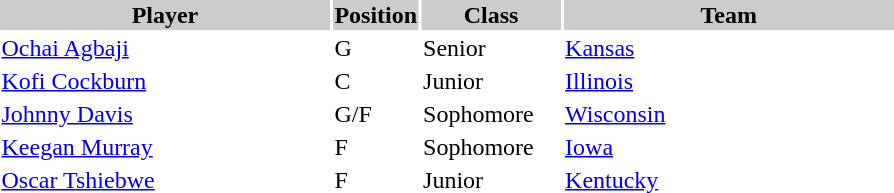<table style="width:600px" "border:'1' 'solid' 'gray'">
<tr>
<th style="background:#ccc; width:40%;">Player</th>
<th style="background:#ccc; width:4%;">Position</th>
<th style="background:#ccc; width:16%;">Class</th>
<th style="background:#ccc; width:40%;">Team</th>
</tr>
<tr>
<td><a href='#'>Ochai Agbaji</a></td>
<td>G</td>
<td>Senior</td>
<td><a href='#'>Kansas</a></td>
</tr>
<tr>
<td><a href='#'>Kofi Cockburn</a></td>
<td>C</td>
<td>Junior</td>
<td><a href='#'>Illinois</a></td>
</tr>
<tr>
<td><a href='#'>Johnny Davis</a></td>
<td>G/F</td>
<td>Sophomore</td>
<td><a href='#'>Wisconsin</a></td>
</tr>
<tr>
<td><a href='#'>Keegan Murray</a></td>
<td>F</td>
<td>Sophomore</td>
<td><a href='#'>Iowa</a></td>
</tr>
<tr>
<td><a href='#'>Oscar Tshiebwe</a></td>
<td>F</td>
<td>Junior</td>
<td><a href='#'>Kentucky</a></td>
</tr>
</table>
